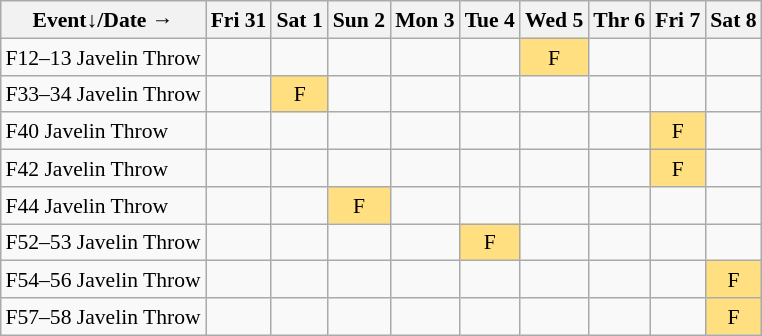<table class="wikitable" style="margin:0.5em auto; font-size:90%; line-height:1.25em;">
<tr align="center">
<th>Event↓/Date →</th>
<th>Fri 31</th>
<th>Sat 1</th>
<th>Sun 2</th>
<th>Mon 3</th>
<th>Tue 4</th>
<th>Wed 5</th>
<th>Thr 6</th>
<th>Fri 7</th>
<th>Sat 8</th>
</tr>
<tr align="center">
<td align="left">F12–13 Javelin Throw</td>
<td></td>
<td></td>
<td></td>
<td></td>
<td></td>
<td bgcolor="#FFDF80">F</td>
<td></td>
<td></td>
<td></td>
</tr>
<tr align="center">
<td align="left">F33–34 Javelin Throw</td>
<td></td>
<td bgcolor="#FFDF80">F</td>
<td></td>
<td></td>
<td></td>
<td></td>
<td></td>
<td></td>
<td></td>
</tr>
<tr align="center">
<td align="left">F40 Javelin Throw</td>
<td></td>
<td></td>
<td></td>
<td></td>
<td></td>
<td></td>
<td></td>
<td bgcolor="#FFDF80">F</td>
<td></td>
</tr>
<tr align="center">
<td align="left">F42 Javelin Throw</td>
<td></td>
<td></td>
<td></td>
<td></td>
<td></td>
<td></td>
<td></td>
<td bgcolor="#FFDF80">F</td>
<td></td>
</tr>
<tr align="center">
<td align="left">F44 Javelin Throw</td>
<td></td>
<td></td>
<td bgcolor="#FFDF80">F</td>
<td></td>
<td></td>
<td></td>
<td></td>
<td></td>
<td></td>
</tr>
<tr align="center">
<td align="left">F52–53 Javelin Throw</td>
<td></td>
<td></td>
<td></td>
<td></td>
<td bgcolor="#FFDF80">F</td>
<td></td>
<td></td>
<td></td>
<td></td>
</tr>
<tr align="center">
<td align="left">F54–56 Javelin Throw</td>
<td></td>
<td></td>
<td></td>
<td></td>
<td></td>
<td></td>
<td></td>
<td></td>
<td bgcolor="#FFDF80">F</td>
</tr>
<tr align="center">
<td align="left">F57–58 Javelin Throw</td>
<td></td>
<td></td>
<td></td>
<td></td>
<td></td>
<td></td>
<td></td>
<td></td>
<td bgcolor="#FFDF80">F</td>
</tr>
</table>
